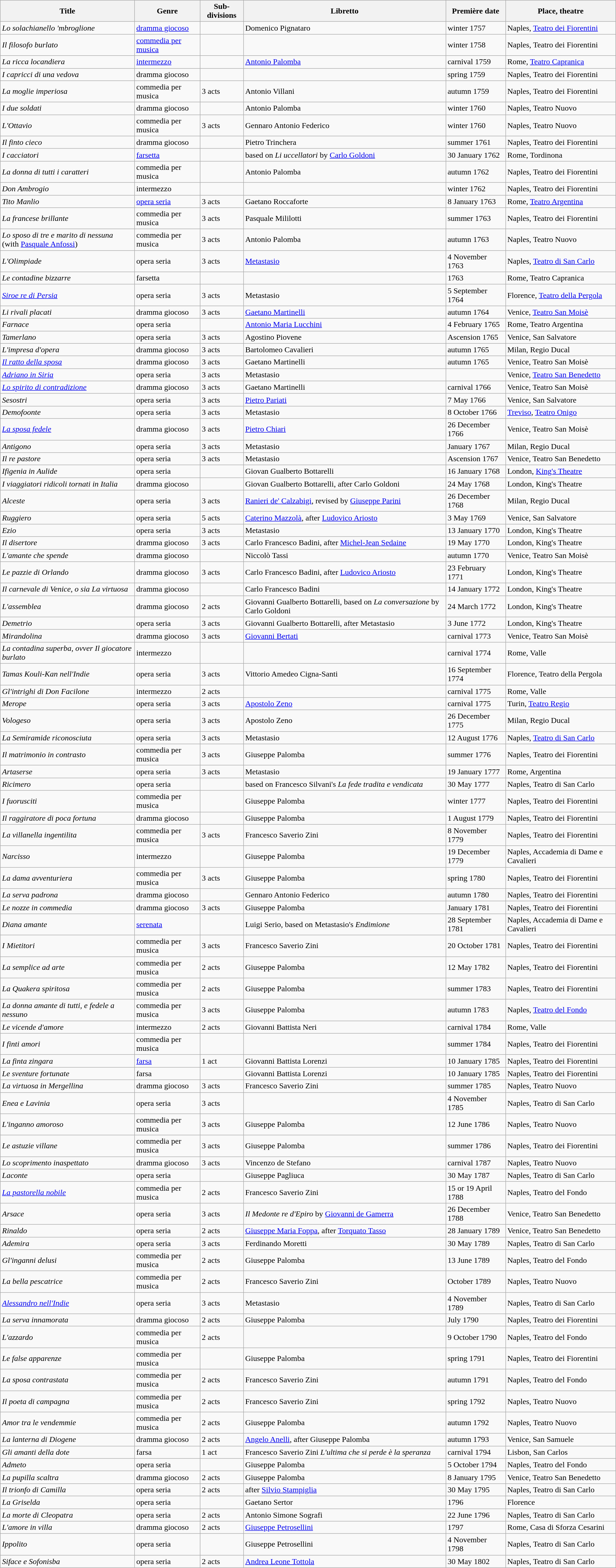<table class="wikitable sortable">
<tr>
<th>Title</th>
<th>Genre</th>
<th>Sub­divisions</th>
<th>Libretto</th>
<th>Première date</th>
<th>Place, theatre</th>
</tr>
<tr>
<td><em>Lo solachianello 'mbroglione</em></td>
<td><a href='#'>dramma giocoso</a></td>
<td></td>
<td>Domenico Pignataro</td>
<td>winter 1757</td>
<td>Naples, <a href='#'>Teatro dei Fiorentini</a></td>
</tr>
<tr>
<td><em>Il filosofo burlato</em></td>
<td><a href='#'>commedia per musica</a></td>
<td></td>
<td></td>
<td>winter 1758</td>
<td>Naples, Teatro dei Fiorentini</td>
</tr>
<tr>
<td><em>La ricca locandiera</em></td>
<td><a href='#'>intermezzo</a></td>
<td></td>
<td><a href='#'>Antonio Palomba</a></td>
<td>carnival 1759</td>
<td>Rome, <a href='#'>Teatro Capranica</a></td>
</tr>
<tr>
<td><em>I capricci di una vedova</em></td>
<td>dramma giocoso</td>
<td></td>
<td></td>
<td>spring 1759</td>
<td>Naples, Teatro dei Fiorentini</td>
</tr>
<tr>
<td><em>La moglie imperiosa</em></td>
<td>commedia per musica</td>
<td>3 acts</td>
<td>Antonio Villani</td>
<td>autumn 1759</td>
<td>Naples, Teatro dei Fiorentini</td>
</tr>
<tr>
<td><em>I due soldati</em></td>
<td>dramma giocoso</td>
<td></td>
<td>Antonio Palomba</td>
<td>winter 1760</td>
<td>Naples, Teatro Nuovo</td>
</tr>
<tr>
<td><em>L'Ottavio</em></td>
<td>commedia per musica</td>
<td>3 acts</td>
<td>Gennaro Antonio Federico</td>
<td>winter 1760</td>
<td>Naples, Teatro Nuovo</td>
</tr>
<tr>
<td><em>Il finto cieco</em></td>
<td>dramma giocoso</td>
<td></td>
<td>Pietro Trinchera</td>
<td>summer 1761</td>
<td>Naples, Teatro dei Fiorentini</td>
</tr>
<tr>
<td><em>I cacciatori</em></td>
<td><a href='#'>farsetta</a></td>
<td></td>
<td>based on <em>Li uccellatori</em> by <a href='#'>Carlo Goldoni</a></td>
<td>30 January 1762</td>
<td>Rome, Tordinona</td>
</tr>
<tr>
<td><em>La donna di tutti i caratteri</em></td>
<td>commedia per musica</td>
<td></td>
<td>Antonio Palomba</td>
<td>autumn 1762</td>
<td>Naples, Teatro dei Fiorentini</td>
</tr>
<tr>
<td><em>Don Ambrogio</em></td>
<td>intermezzo</td>
<td></td>
<td></td>
<td>winter 1762</td>
<td>Naples, Teatro dei Fiorentini</td>
</tr>
<tr>
<td><em>Tito Manlio</em></td>
<td><a href='#'>opera seria</a></td>
<td>3 acts</td>
<td>Gaetano Roccaforte</td>
<td>8 January 1763</td>
<td>Rome, <a href='#'>Teatro Argentina</a></td>
</tr>
<tr>
<td><em>La francese brillante</em></td>
<td>commedia per musica</td>
<td>3 acts</td>
<td>Pasquale Mililotti</td>
<td>summer 1763</td>
<td>Naples, Teatro dei Fiorentini</td>
</tr>
<tr>
<td><em>Lo sposo di tre e marito di nessuna</em><br>(with <a href='#'>Pasquale Anfossi</a>)</td>
<td>commedia per musica</td>
<td>3 acts</td>
<td>Antonio Palomba</td>
<td>autumn 1763</td>
<td>Naples, Teatro Nuovo</td>
</tr>
<tr>
<td><em>L'Olimpiade</em></td>
<td>opera seria</td>
<td>3 acts</td>
<td><a href='#'>Metastasio</a></td>
<td>4 November 1763</td>
<td>Naples, <a href='#'>Teatro di San Carlo</a></td>
</tr>
<tr>
<td><em>Le contadine bizzarre</em></td>
<td>farsetta</td>
<td></td>
<td></td>
<td>1763</td>
<td>Rome, Teatro Capranica</td>
</tr>
<tr>
<td><em><a href='#'>Siroe re di Persia</a></em></td>
<td>opera seria</td>
<td>3 acts</td>
<td>Metastasio</td>
<td>5 September 1764</td>
<td>Florence, <a href='#'>Teatro della Pergola</a></td>
</tr>
<tr>
<td><em>Li rivali placati</em></td>
<td>dramma giocoso</td>
<td>3 acts</td>
<td><a href='#'>Gaetano Martinelli</a></td>
<td>autumn 1764</td>
<td>Venice, <a href='#'>Teatro San Moisè</a></td>
</tr>
<tr>
<td><em>Farnace</em></td>
<td>opera seria</td>
<td></td>
<td><a href='#'>Antonio Maria Lucchini</a></td>
<td>4 February 1765</td>
<td>Rome, Teatro Argentina</td>
</tr>
<tr>
<td><em>Tamerlano</em></td>
<td>opera seria</td>
<td>3 acts</td>
<td>Agostino Piovene</td>
<td>Ascension 1765</td>
<td>Venice, San Salvatore</td>
</tr>
<tr>
<td><em>L'impresa d'opera</em></td>
<td>dramma giocoso</td>
<td>3 acts</td>
<td>Bartolomeo Cavalieri</td>
<td>autumn 1765</td>
<td>Milan, Regio Ducal</td>
</tr>
<tr>
<td><em><a href='#'>Il ratto della sposa</a></em></td>
<td>dramma giocoso</td>
<td>3 acts</td>
<td>Gaetano Martinelli</td>
<td>autumn 1765</td>
<td>Venice, Teatro San Moisè</td>
</tr>
<tr>
<td><em><a href='#'>Adriano in Siria</a></em></td>
<td>opera seria</td>
<td>3 acts</td>
<td>Metastasio</td>
<td></td>
<td>Venice, <a href='#'>Teatro San Benedetto</a></td>
</tr>
<tr>
<td><em><a href='#'>Lo spirito di contradizione</a></em></td>
<td>dramma giocoso</td>
<td>3 acts</td>
<td>Gaetano Martinelli</td>
<td>carnival 1766</td>
<td>Venice, Teatro San Moisè</td>
</tr>
<tr>
<td><em>Sesostri</em></td>
<td>opera seria</td>
<td>3 acts</td>
<td><a href='#'>Pietro Pariati</a></td>
<td>7 May 1766</td>
<td>Venice, San Salvatore</td>
</tr>
<tr>
<td><em>Demofoonte</em></td>
<td>opera seria</td>
<td>3 acts</td>
<td>Metastasio</td>
<td>8 October 1766</td>
<td><a href='#'>Treviso</a>, <a href='#'>Teatro Onigo</a></td>
</tr>
<tr>
<td><em><a href='#'>La sposa fedele</a></em></td>
<td>dramma giocoso</td>
<td>3 acts</td>
<td><a href='#'>Pietro Chiari</a></td>
<td>26 December 1766</td>
<td>Venice, Teatro San Moisè</td>
</tr>
<tr>
<td><em>Antigono</em></td>
<td>opera seria</td>
<td>3 acts</td>
<td>Metastasio</td>
<td>January 1767</td>
<td>Milan, Regio Ducal</td>
</tr>
<tr>
<td><em>Il re pastore</em></td>
<td>opera seria</td>
<td>3 acts</td>
<td>Metastasio</td>
<td>Ascension 1767</td>
<td>Venice, Teatro San Benedetto</td>
</tr>
<tr>
<td><em>Ifigenia in Aulide</em></td>
<td>opera seria</td>
<td></td>
<td>Giovan Gualberto Bottarelli</td>
<td>16 January 1768</td>
<td>London, <a href='#'>King's Theatre</a></td>
</tr>
<tr>
<td><em>I viaggiatori ridicoli tornati in Italia</em></td>
<td>dramma giocoso</td>
<td></td>
<td>Giovan Gualberto Bottarelli, after Carlo Goldoni</td>
<td>24 May 1768</td>
<td>London, King's Theatre</td>
</tr>
<tr>
<td><em>Alceste</em></td>
<td>opera seria</td>
<td>3 acts</td>
<td><a href='#'>Ranieri de' Calzabigi</a>, revised by <a href='#'>Giuseppe Parini</a></td>
<td>26 December 1768</td>
<td>Milan, Regio Ducal</td>
</tr>
<tr>
<td><em>Ruggiero</em></td>
<td>opera seria</td>
<td>5 acts</td>
<td><a href='#'>Caterino Mazzolà</a>, after <a href='#'>Ludovico Ariosto</a></td>
<td>3 May 1769</td>
<td>Venice, San Salvatore</td>
</tr>
<tr>
<td><em>Ezio</em></td>
<td>opera seria</td>
<td>3 acts</td>
<td>Metastasio</td>
<td>13 January 1770</td>
<td>London, King's Theatre</td>
</tr>
<tr>
<td><em>Il disertore</em></td>
<td>dramma giocoso</td>
<td>3 acts</td>
<td>Carlo Francesco Badini, after <a href='#'>Michel-Jean Sedaine</a></td>
<td>19 May 1770</td>
<td>London, King's Theatre</td>
</tr>
<tr>
<td><em>L'amante che spende</em></td>
<td>dramma giocoso</td>
<td></td>
<td>Niccolò Tassi</td>
<td>autumn 1770</td>
<td>Venice, Teatro San Moisè</td>
</tr>
<tr>
<td><em>Le pazzie di Orlando</em></td>
<td>dramma giocoso</td>
<td>3 acts</td>
<td>Carlo Francesco Badini, after <a href='#'>Ludovico Ariosto</a></td>
<td>23 February 1771</td>
<td>London, King's Theatre</td>
</tr>
<tr>
<td><em>Il carnevale di Venice, o sia La virtuosa</em></td>
<td>dramma giocoso</td>
<td></td>
<td>Carlo Francesco Badini</td>
<td>14 January 1772</td>
<td>London, King's Theatre</td>
</tr>
<tr>
<td><em>L'assemblea</em></td>
<td>dramma giocoso</td>
<td>2 acts</td>
<td>Giovanni Gualberto Bottarelli, based on <em>La conversazione</em> by Carlo Goldoni</td>
<td>24 March 1772</td>
<td>London, King's Theatre</td>
</tr>
<tr>
<td><em>Demetrio</em></td>
<td>opera seria</td>
<td>3 acts</td>
<td>Giovanni Gualberto Bottarelli, after Metastasio</td>
<td>3 June 1772</td>
<td>London, King's Theatre</td>
</tr>
<tr>
<td><em>Mirandolina</em></td>
<td>dramma giocoso</td>
<td>3 acts</td>
<td><a href='#'>Giovanni Bertati</a></td>
<td>carnival 1773</td>
<td>Venice, Teatro San Moisè</td>
</tr>
<tr>
<td><em>La contadina superba, ovver Il giocatore burlato</em></td>
<td>intermezzo</td>
<td></td>
<td></td>
<td>carnival 1774</td>
<td>Rome, Valle</td>
</tr>
<tr>
<td><em>Tamas Kouli-Kan nell'Indie</em></td>
<td>opera seria</td>
<td>3 acts</td>
<td>Vittorio Amedeo Cigna-Santi</td>
<td>16 September 1774</td>
<td>Florence, Teatro della Pergola</td>
</tr>
<tr>
<td><em>Gl'intrighi di Don Facilone</em></td>
<td>intermezzo</td>
<td>2 acts</td>
<td></td>
<td>carnival 1775</td>
<td>Rome, Valle</td>
</tr>
<tr>
<td><em>Merope</em></td>
<td>opera seria</td>
<td>3 acts</td>
<td><a href='#'>Apostolo Zeno</a></td>
<td>carnival 1775</td>
<td>Turin, <a href='#'>Teatro Regio</a></td>
</tr>
<tr>
<td><em>Vologeso</em></td>
<td>opera seria</td>
<td>3 acts</td>
<td>Apostolo Zeno</td>
<td>26 December 1775</td>
<td>Milan, Regio Ducal</td>
</tr>
<tr>
<td><em>La Semiramide riconosciuta</em></td>
<td>opera seria</td>
<td>3 acts</td>
<td>Metastasio</td>
<td>12 August 1776</td>
<td>Naples, <a href='#'>Teatro di San Carlo</a></td>
</tr>
<tr>
<td><em>Il matrimonio in contrasto</em></td>
<td>commedia per musica</td>
<td>3 acts</td>
<td>Giuseppe Palomba</td>
<td>summer 1776</td>
<td>Naples, Teatro dei Fiorentini</td>
</tr>
<tr>
<td><em>Artaserse</em></td>
<td>opera seria</td>
<td>3 acts</td>
<td>Metastasio</td>
<td>19 January 1777</td>
<td>Rome, Argentina</td>
</tr>
<tr>
<td><em>Ricimero</em></td>
<td>opera seria</td>
<td></td>
<td>based on Francesco Silvani's <em>La fede tradita e vendicata</em></td>
<td>30 May 1777</td>
<td>Naples, Teatro di San Carlo</td>
</tr>
<tr>
<td><em>I fuorusciti</em></td>
<td>commedia per musica</td>
<td></td>
<td>Giuseppe Palomba</td>
<td>winter 1777</td>
<td>Naples, Teatro dei Fiorentini</td>
</tr>
<tr>
<td><em>Il raggiratore di poca fortuna</em></td>
<td>dramma giocoso</td>
<td></td>
<td>Giuseppe Palomba</td>
<td>1 August 1779</td>
<td>Naples, Teatro dei Fiorentini</td>
</tr>
<tr>
<td><em>La villanella ingentilita</em></td>
<td>commedia per musica</td>
<td>3 acts</td>
<td>Francesco Saverio Zini</td>
<td>8 November 1779</td>
<td>Naples, Teatro dei Fiorentini</td>
</tr>
<tr>
<td><em>Narcisso</em></td>
<td>intermezzo</td>
<td></td>
<td>Giuseppe Palomba</td>
<td>19 December 1779</td>
<td>Naples, Accademia di Dame e Cavalieri</td>
</tr>
<tr>
<td><em>La dama avventuriera</em></td>
<td>commedia per musica</td>
<td>3 acts</td>
<td>Giuseppe Palomba</td>
<td>spring 1780</td>
<td>Naples, Teatro dei Fiorentini</td>
</tr>
<tr>
<td><em>La serva padrona</em></td>
<td>dramma giocoso</td>
<td></td>
<td>Gennaro Antonio Federico</td>
<td>autumn 1780</td>
<td>Naples, Teatro dei Fiorentini</td>
</tr>
<tr>
<td><em>Le nozze in commedia</em></td>
<td>dramma giocoso</td>
<td>3 acts</td>
<td>Giuseppe Palomba</td>
<td>January 1781</td>
<td>Naples, Teatro dei Fiorentini</td>
</tr>
<tr>
<td><em>Diana amante</em></td>
<td><a href='#'>serenata</a></td>
<td></td>
<td>Luigi Serio, based on Metastasio's <em>Endimione</em></td>
<td>28 September 1781</td>
<td>Naples, Accademia di Dame e Cavalieri</td>
</tr>
<tr>
<td><em>I Mietitori</em></td>
<td>commedia per musica</td>
<td>3 acts</td>
<td>Francesco Saverio Zini</td>
<td>20 October 1781</td>
<td>Naples, Teatro dei Fiorentini</td>
</tr>
<tr>
<td><em>La semplice ad arte</em></td>
<td>commedia per musica</td>
<td>2 acts</td>
<td>Giuseppe Palomba</td>
<td>12 May 1782</td>
<td>Naples, Teatro dei Fiorentini</td>
</tr>
<tr>
<td><em>La Quakera spiritosa</em></td>
<td>commedia per musica</td>
<td>2 acts</td>
<td>Giuseppe Palomba</td>
<td>summer 1783</td>
<td>Naples, Teatro dei Fiorentini</td>
</tr>
<tr>
<td><em>La donna amante di tutti, e fedele a nessuno</em></td>
<td>commedia per musica</td>
<td>3 acts</td>
<td>Giuseppe Palomba</td>
<td>autumn 1783</td>
<td>Naples, <a href='#'>Teatro del Fondo</a></td>
</tr>
<tr>
<td><em>Le vicende d'amore</em></td>
<td>intermezzo</td>
<td>2 acts</td>
<td>Giovanni Battista Neri</td>
<td>carnival 1784</td>
<td>Rome, Valle</td>
</tr>
<tr>
<td><em>I finti amori</em></td>
<td>commedia per musica</td>
<td></td>
<td></td>
<td>summer 1784</td>
<td>Naples, Teatro dei Fiorentini</td>
</tr>
<tr>
<td><em>La finta zingara</em></td>
<td><a href='#'>farsa</a></td>
<td>1 act</td>
<td>Giovanni Battista Lorenzi</td>
<td>10 January 1785</td>
<td>Naples, Teatro dei Fiorentini</td>
</tr>
<tr>
<td><em>Le sventure fortunate</em></td>
<td>farsa</td>
<td></td>
<td>Giovanni Battista Lorenzi</td>
<td>10 January 1785</td>
<td>Naples, Teatro dei Fiorentini</td>
</tr>
<tr>
<td><em>La virtuosa in Mergellina</em></td>
<td>dramma giocoso</td>
<td>3 acts</td>
<td>Francesco Saverio Zini</td>
<td>summer 1785</td>
<td>Naples, Teatro Nuovo</td>
</tr>
<tr>
<td><em>Enea e Lavinia</em></td>
<td>opera seria</td>
<td>3 acts</td>
<td></td>
<td>4 November 1785</td>
<td>Naples, Teatro di San Carlo</td>
</tr>
<tr>
<td><em>L'inganno amoroso</em></td>
<td>commedia per musica</td>
<td>3 acts</td>
<td>Giuseppe Palomba</td>
<td>12 June 1786</td>
<td>Naples, Teatro Nuovo</td>
</tr>
<tr>
<td><em>Le astuzie villane</em></td>
<td>commedia per musica</td>
<td>3 acts</td>
<td>Giuseppe Palomba</td>
<td>summer 1786</td>
<td>Naples, Teatro dei Fiorentini</td>
</tr>
<tr>
<td><em>Lo scoprimento inaspettato</em></td>
<td>dramma giocoso</td>
<td>3 acts</td>
<td>Vincenzo de Stefano</td>
<td>carnival 1787</td>
<td>Naples, Teatro Nuovo</td>
</tr>
<tr>
<td><em>Laconte</em></td>
<td>opera seria</td>
<td></td>
<td>Giuseppe Pagliuca</td>
<td>30 May 1787</td>
<td>Naples, Teatro di San Carlo</td>
</tr>
<tr>
<td><em><a href='#'>La pastorella nobile</a></em></td>
<td>commedia per musica</td>
<td>2 acts</td>
<td>Francesco Saverio Zini</td>
<td>15 or 19 April 1788</td>
<td>Naples, Teatro del Fondo</td>
</tr>
<tr>
<td><em>Arsace</em></td>
<td>opera seria</td>
<td>3 acts</td>
<td><em>Il Medonte re d'Epiro</em> by <a href='#'>Giovanni de Gamerra</a></td>
<td>26 December 1788</td>
<td>Venice, Teatro San Benedetto</td>
</tr>
<tr>
<td><em>Rinaldo</em></td>
<td>opera seria</td>
<td>2 acts</td>
<td><a href='#'>Giuseppe Maria Foppa</a>, after <a href='#'>Torquato Tasso</a></td>
<td>28 January 1789</td>
<td>Venice, Teatro San Benedetto</td>
</tr>
<tr>
<td><em>Ademira</em></td>
<td>opera seria</td>
<td>3 acts</td>
<td>Ferdinando Moretti</td>
<td>30 May 1789</td>
<td>Naples, Teatro di San Carlo</td>
</tr>
<tr>
<td><em>Gl'inganni delusi</em></td>
<td>commedia per musica</td>
<td>2 acts</td>
<td>Giuseppe Palomba</td>
<td>13 June 1789</td>
<td>Naples, Teatro del Fondo</td>
</tr>
<tr>
<td><em>La bella pescatrice</em></td>
<td>commedia per musica</td>
<td>2 acts</td>
<td>Francesco Saverio Zini</td>
<td>October 1789</td>
<td>Naples, Teatro Nuovo</td>
</tr>
<tr>
<td><em><a href='#'>Alessandro nell'Indie</a></em></td>
<td>opera seria</td>
<td>3 acts</td>
<td>Metastasio</td>
<td>4 November 1789</td>
<td>Naples, Teatro di San Carlo</td>
</tr>
<tr>
<td><em>La serva innamorata</em></td>
<td>dramma giocoso</td>
<td>2 acts</td>
<td>Giuseppe Palomba</td>
<td>July 1790</td>
<td>Naples, Teatro dei Fiorentini</td>
</tr>
<tr>
<td><em>L'azzardo</em></td>
<td>commedia per musica</td>
<td>2 acts</td>
<td></td>
<td>9 October 1790</td>
<td>Naples, Teatro del Fondo</td>
</tr>
<tr>
<td><em>Le false apparenze</em></td>
<td>commedia per musica</td>
<td></td>
<td>Giuseppe Palomba</td>
<td>spring 1791</td>
<td>Naples, Teatro dei Fiorentini</td>
</tr>
<tr>
<td><em>La sposa contrastata</em></td>
<td>commedia per musica</td>
<td>2 acts</td>
<td>Francesco Saverio Zini</td>
<td>autumn 1791</td>
<td>Naples, Teatro del Fondo</td>
</tr>
<tr>
<td><em>Il poeta di campagna</em></td>
<td>commedia per musica</td>
<td>2 acts</td>
<td>Francesco Saverio Zini</td>
<td>spring 1792</td>
<td>Naples, Teatro Nuovo</td>
</tr>
<tr>
<td><em>Amor tra le vendemmie</em></td>
<td>commedia per musica</td>
<td>2 acts</td>
<td>Giuseppe Palomba</td>
<td>autumn 1792</td>
<td>Naples, Teatro Nuovo</td>
</tr>
<tr>
<td><em>La lanterna di Diogene</em></td>
<td>dramma giocoso</td>
<td>2 acts</td>
<td><a href='#'>Angelo Anelli</a>, after Giuseppe Palomba</td>
<td>autumn 1793</td>
<td>Venice, San Samuele</td>
</tr>
<tr>
<td><em>Gli amanti della dote</em></td>
<td>farsa</td>
<td>1 act</td>
<td>Francesco Saverio Zini <em>L'ultima che si perde è la speranza</em></td>
<td>carnival 1794</td>
<td>Lisbon, San Carlos</td>
</tr>
<tr>
<td><em>Admeto</em></td>
<td>opera seria</td>
<td></td>
<td>Giuseppe Palomba</td>
<td>5 October 1794</td>
<td>Naples, Teatro del Fondo</td>
</tr>
<tr>
<td><em>La pupilla scaltra</em></td>
<td>dramma giocoso</td>
<td>2 acts</td>
<td>Giuseppe Palomba</td>
<td>8 January 1795</td>
<td>Venice, Teatro San Benedetto</td>
</tr>
<tr>
<td><em>Il trionfo di Camilla</em></td>
<td>opera seria</td>
<td>2 acts</td>
<td>after <a href='#'>Silvio Stampiglia</a></td>
<td>30 May 1795</td>
<td>Naples, Teatro di San Carlo</td>
</tr>
<tr>
<td><em>La Griselda</em></td>
<td>opera seria</td>
<td></td>
<td>Gaetano Sertor</td>
<td>1796</td>
<td>Florence</td>
</tr>
<tr>
<td><em>La morte di Cleopatra</em></td>
<td>opera seria</td>
<td>2 acts</td>
<td>Antonio Simone Sografi</td>
<td>22 June 1796</td>
<td>Naples, Teatro di San Carlo</td>
</tr>
<tr>
<td><em>L'amore in villa</em></td>
<td>dramma giocoso</td>
<td>2 acts</td>
<td><a href='#'>Giuseppe Petrosellini</a></td>
<td>1797</td>
<td>Rome, Casa di Sforza Cesarini</td>
</tr>
<tr>
<td><em>Ippolito</em></td>
<td>opera seria</td>
<td></td>
<td>Giuseppe Petrosellini</td>
<td>4 November 1798</td>
<td>Naples, Teatro di San Carlo</td>
</tr>
<tr>
<td><em>Siface e Sofonisba</em></td>
<td>opera seria</td>
<td>2 acts</td>
<td><a href='#'>Andrea Leone Tottola</a></td>
<td>30 May 1802</td>
<td>Naples, Teatro di San Carlo</td>
</tr>
</table>
